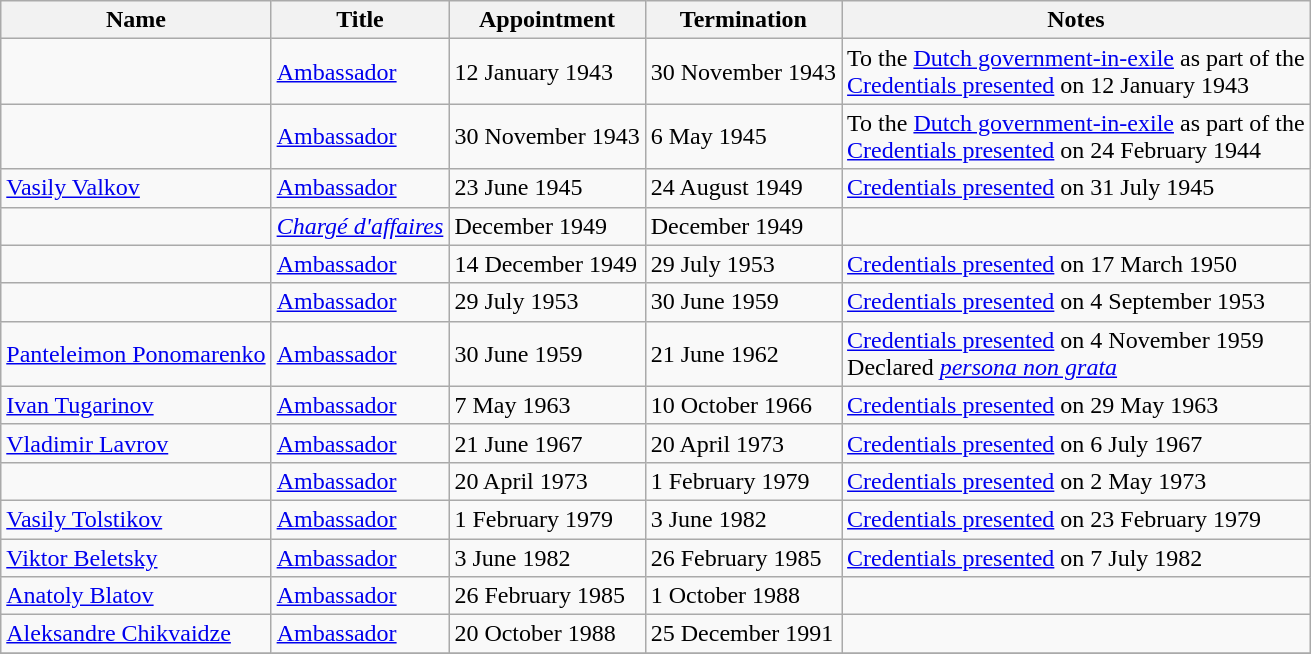<table class="wikitable">
<tr valign="middle">
<th>Name</th>
<th>Title</th>
<th>Appointment</th>
<th>Termination</th>
<th>Notes</th>
</tr>
<tr>
<td></td>
<td><a href='#'>Ambassador</a></td>
<td>12 January 1943</td>
<td>30 November 1943</td>
<td>To the <a href='#'>Dutch government-in-exile</a> as part of the <br><a href='#'>Credentials presented</a> on 12 January 1943</td>
</tr>
<tr>
<td></td>
<td><a href='#'>Ambassador</a></td>
<td>30 November 1943</td>
<td>6 May 1945</td>
<td>To the <a href='#'>Dutch government-in-exile</a> as part of the <br><a href='#'>Credentials presented</a> on 24 February 1944</td>
</tr>
<tr>
<td><a href='#'>Vasily Valkov</a></td>
<td><a href='#'>Ambassador</a></td>
<td>23 June 1945</td>
<td>24 August 1949</td>
<td><a href='#'>Credentials presented</a> on 31 July 1945</td>
</tr>
<tr>
<td></td>
<td><em><a href='#'>Chargé d'affaires</a></em></td>
<td>December 1949</td>
<td>December 1949</td>
<td></td>
</tr>
<tr>
<td></td>
<td><a href='#'>Ambassador</a></td>
<td>14 December 1949</td>
<td>29 July 1953</td>
<td><a href='#'>Credentials presented</a> on 17 March 1950</td>
</tr>
<tr>
<td></td>
<td><a href='#'>Ambassador</a></td>
<td>29 July 1953</td>
<td>30 June 1959</td>
<td><a href='#'>Credentials presented</a> on 4 September 1953</td>
</tr>
<tr>
<td><a href='#'>Panteleimon Ponomarenko</a></td>
<td><a href='#'>Ambassador</a></td>
<td>30 June 1959</td>
<td>21 June 1962</td>
<td><a href='#'>Credentials presented</a> on 4 November 1959 <br>Declared <em><a href='#'>persona non grata</a></em></td>
</tr>
<tr>
<td><a href='#'>Ivan Tugarinov</a></td>
<td><a href='#'>Ambassador</a></td>
<td>7 May 1963</td>
<td>10 October 1966</td>
<td><a href='#'>Credentials presented</a> on 29 May 1963</td>
</tr>
<tr>
<td><a href='#'>Vladimir Lavrov</a></td>
<td><a href='#'>Ambassador</a></td>
<td>21 June 1967</td>
<td>20 April 1973</td>
<td><a href='#'>Credentials presented</a> on 6 July 1967</td>
</tr>
<tr>
<td></td>
<td><a href='#'>Ambassador</a></td>
<td>20 April 1973</td>
<td>1 February 1979</td>
<td><a href='#'>Credentials presented</a> on 2 May 1973</td>
</tr>
<tr>
<td><a href='#'>Vasily Tolstikov</a></td>
<td><a href='#'>Ambassador</a></td>
<td>1 February 1979</td>
<td>3 June 1982</td>
<td><a href='#'>Credentials presented</a> on 23 February 1979</td>
</tr>
<tr>
<td><a href='#'>Viktor Beletsky</a></td>
<td><a href='#'>Ambassador</a></td>
<td>3 June 1982</td>
<td>26 February 1985</td>
<td><a href='#'>Credentials presented</a> on 7 July 1982</td>
</tr>
<tr>
<td><a href='#'>Anatoly Blatov</a></td>
<td><a href='#'>Ambassador</a></td>
<td>26 February 1985</td>
<td>1 October 1988</td>
<td></td>
</tr>
<tr>
<td><a href='#'>Aleksandre Chikvaidze</a></td>
<td><a href='#'>Ambassador</a></td>
<td>20 October 1988</td>
<td>25 December 1991</td>
<td></td>
</tr>
<tr>
</tr>
</table>
